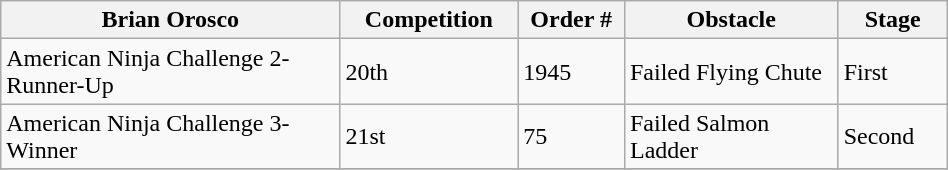<table class="wikitable" width=50%>
<tr>
<th scope="col" width="300px">Brian Orosco</th>
<th scope="col" width="125px">Competition</th>
<th scope="col" width="75px">Order #</th>
<th scope="col" width="175px">Obstacle</th>
<th scope="col" width="75px">Stage</th>
</tr>
<tr>
<td>American Ninja Challenge 2-Runner-Up</td>
<td>20th</td>
<td>1945</td>
<td>Failed Flying Chute</td>
<td>First</td>
</tr>
<tr>
<td>American Ninja Challenge 3-Winner</td>
<td>21st</td>
<td>75</td>
<td>Failed Salmon Ladder</td>
<td>Second</td>
</tr>
<tr>
</tr>
</table>
